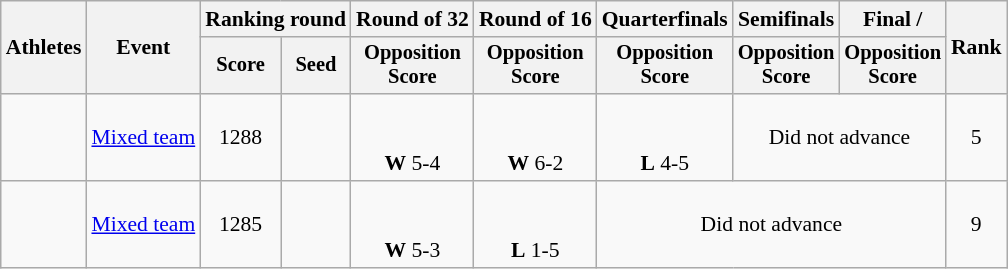<table class="wikitable" style="font-size:90%;">
<tr>
<th rowspan="2">Athletes</th>
<th rowspan="2">Event</th>
<th colspan="2">Ranking round</th>
<th>Round of 32</th>
<th>Round of 16</th>
<th>Quarterfinals</th>
<th>Semifinals</th>
<th>Final / </th>
<th rowspan=2>Rank</th>
</tr>
<tr style="font-size:95%">
<th>Score</th>
<th>Seed</th>
<th>Opposition<br>Score</th>
<th>Opposition<br>Score</th>
<th>Opposition<br>Score</th>
<th>Opposition<br>Score</th>
<th>Opposition<br>Score</th>
</tr>
<tr align=center>
<td align=left> <br></td>
<td><a href='#'>Mixed team</a></td>
<td>1288</td>
<td></td>
<td><br> <br><strong>W</strong> 5-4</td>
<td><br> <br><strong>W</strong> 6-2</td>
<td><br> <br><strong>L</strong> 4-5</td>
<td colspan="2">Did not advance</td>
<td>5</td>
</tr>
<tr align=center>
<td align=left> <br> </td>
<td><a href='#'>Mixed team</a></td>
<td>1285</td>
<td></td>
<td><br> <br><strong>W</strong> 5-3</td>
<td><br> <br><strong>L</strong> 1-5</td>
<td colspan="3">Did not advance</td>
<td>9</td>
</tr>
</table>
